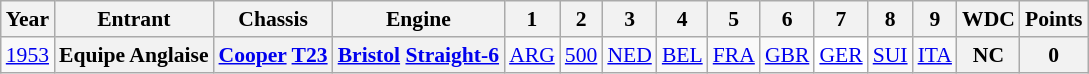<table class="wikitable" style="text-align:center; font-size:90%">
<tr>
<th>Year</th>
<th>Entrant</th>
<th>Chassis</th>
<th>Engine</th>
<th>1</th>
<th>2</th>
<th>3</th>
<th>4</th>
<th>5</th>
<th>6</th>
<th>7</th>
<th>8</th>
<th>9</th>
<th>WDC</th>
<th>Points</th>
</tr>
<tr>
<td><a href='#'>1953</a></td>
<th>Equipe Anglaise</th>
<th><a href='#'>Cooper</a> <a href='#'>T23</a></th>
<th><a href='#'>Bristol</a> <a href='#'>Straight-6</a></th>
<td><a href='#'>ARG</a></td>
<td><a href='#'>500</a></td>
<td><a href='#'>NED</a></td>
<td><a href='#'>BEL</a></td>
<td><a href='#'>FRA</a></td>
<td><a href='#'>GBR</a></td>
<td style="background:#ffffff;"><a href='#'>GER</a><br></td>
<td><a href='#'>SUI</a></td>
<td><a href='#'>ITA</a></td>
<th>NC</th>
<th>0</th>
</tr>
</table>
